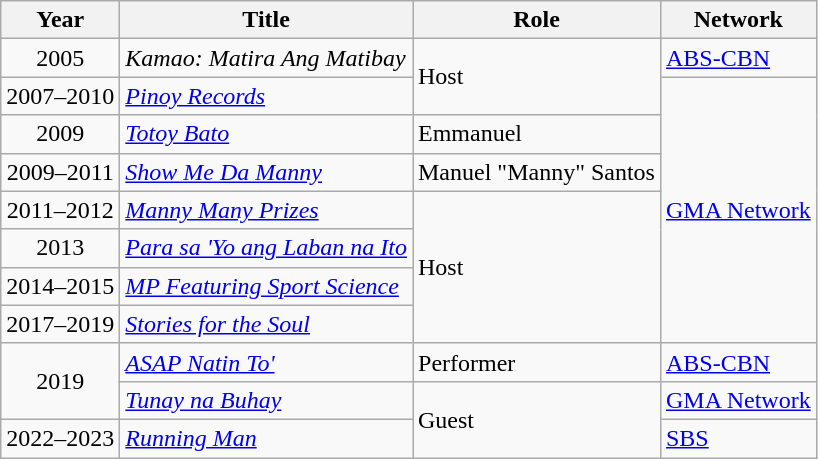<table class="wikitable sortable">
<tr>
<th>Year</th>
<th>Title</th>
<th class="unsortable">Role</th>
<th class="unsortable">Network</th>
</tr>
<tr>
<td style="text-align:center;">2005</td>
<td><em>Kamao: Matira Ang Matibay</em></td>
<td rowspan="2">Host</td>
<td><a href='#'>ABS-CBN</a></td>
</tr>
<tr>
<td style="text-align:center;">2007–2010</td>
<td><em><a href='#'>Pinoy Records</a></em></td>
<td rowspan="7"><a href='#'>GMA Network</a></td>
</tr>
<tr>
<td style="text-align:center;">2009</td>
<td><em><a href='#'>Totoy Bato</a></em></td>
<td>Emmanuel</td>
</tr>
<tr>
<td style="text-align:center;">2009–2011</td>
<td><em><a href='#'>Show Me Da Manny</a></em></td>
<td>Manuel "Manny" Santos</td>
</tr>
<tr>
<td style="text-align:center;">2011–2012</td>
<td><em><a href='#'>Manny Many Prizes</a></em></td>
<td rowspan="4">Host</td>
</tr>
<tr>
<td style="text-align:center;">2013</td>
<td><em><a href='#'>Para sa 'Yo ang Laban na Ito</a></em></td>
</tr>
<tr>
<td style="text-align:center;">2014–2015</td>
<td><em><a href='#'>MP Featuring Sport Science</a></em></td>
</tr>
<tr>
<td style="text-align:center;">2017–2019</td>
<td><em><a href='#'>Stories for the Soul</a></em></td>
</tr>
<tr>
<td style="text-align:center;" rowspan="2">2019</td>
<td><em><a href='#'>ASAP Natin To'</a></em></td>
<td>Performer</td>
<td><a href='#'>ABS-CBN</a></td>
</tr>
<tr>
<td><em><a href='#'>Tunay na Buhay</a></em></td>
<td rowspan="2">Guest</td>
<td><a href='#'>GMA Network</a></td>
</tr>
<tr>
<td>2022–2023</td>
<td><em><a href='#'>Running Man</a></em></td>
<td><a href='#'>SBS</a></td>
</tr>
</table>
